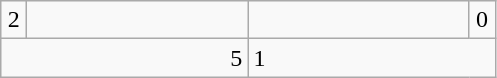<table class="wikitable">
<tr>
<td align="center" width="10">2</td>
<td align="center" width="140"></td>
<td align="center" width="140"></td>
<td align="center" width="10">0</td>
</tr>
<tr>
<td colspan="2" align="right">5</td>
<td colspan="2">1</td>
</tr>
</table>
